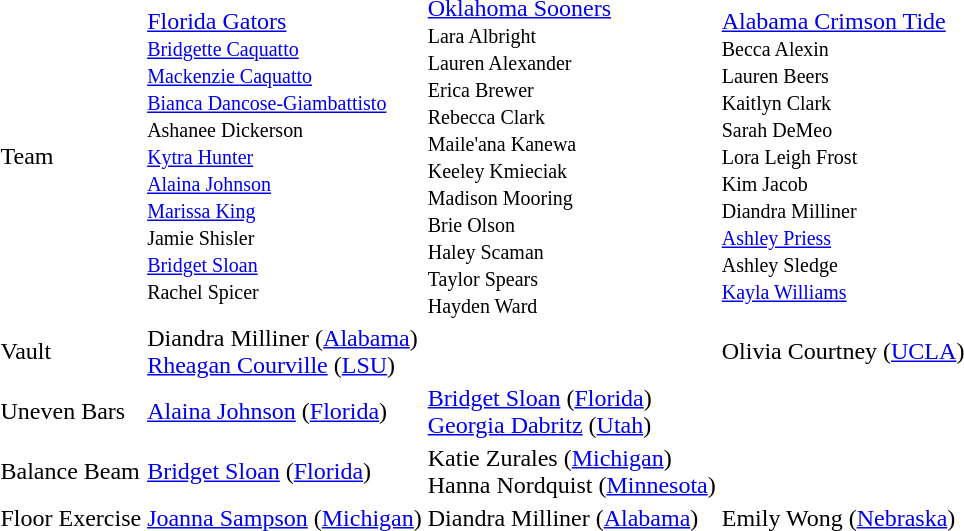<table>
<tr>
<td>Team<br></td>
<td><a href='#'>Florida Gators</a><br><small><a href='#'>Bridgette Caquatto</a><br><a href='#'>Mackenzie Caquatto</a><br><a href='#'>Bianca Dancose-Giambattisto</a><br>Ashanee Dickerson<br><a href='#'>Kytra Hunter</a><br><a href='#'>Alaina Johnson</a><br><a href='#'>Marissa King</a><br>Jamie Shisler<br><a href='#'>Bridget Sloan</a><br>Rachel Spicer</small></td>
<td><a href='#'>Oklahoma Sooners</a><br><small>Lara Albright<br>Lauren Alexander<br>Erica Brewer<br>Rebecca Clark<br>Maile'ana Kanewa<br>Keeley Kmieciak<br>Madison Mooring<br>Brie Olson<br>Haley Scaman<br>Taylor Spears<br>Hayden Ward</small></td>
<td><a href='#'>Alabama Crimson Tide</a><br><small>Becca Alexin<br>Lauren Beers<br>Kaitlyn Clark<br>Sarah DeMeo<br>Lora Leigh Frost<br>Kim Jacob<br>Diandra Milliner<br><a href='#'>Ashley Priess</a><br>Ashley Sledge<br><a href='#'>Kayla Williams</a></small></td>
</tr>
<tr>
<td>Vault<br></td>
<td>Diandra Milliner (<a href='#'>Alabama</a>)<br><a href='#'>Rheagan Courville</a> (<a href='#'>LSU</a>)</td>
<td></td>
<td>Olivia Courtney (<a href='#'>UCLA</a>)</td>
</tr>
<tr>
<td>Uneven Bars<br></td>
<td><a href='#'>Alaina Johnson</a> (<a href='#'>Florida</a>)</td>
<td><a href='#'>Bridget Sloan</a> (<a href='#'>Florida</a>)<br><a href='#'>Georgia Dabritz</a> (<a href='#'>Utah</a>)</td>
<td></td>
</tr>
<tr>
<td>Balance Beam<br></td>
<td><a href='#'>Bridget Sloan</a> (<a href='#'>Florida</a>)</td>
<td>Katie Zurales (<a href='#'>Michigan</a>)<br>Hanna Nordquist (<a href='#'>Minnesota</a>)</td>
<td></td>
</tr>
<tr>
<td>Floor Exercise<br></td>
<td><a href='#'>Joanna Sampson</a> (<a href='#'>Michigan</a>)</td>
<td>Diandra Milliner (<a href='#'>Alabama</a>)</td>
<td>Emily Wong (<a href='#'>Nebraska</a>)</td>
</tr>
</table>
